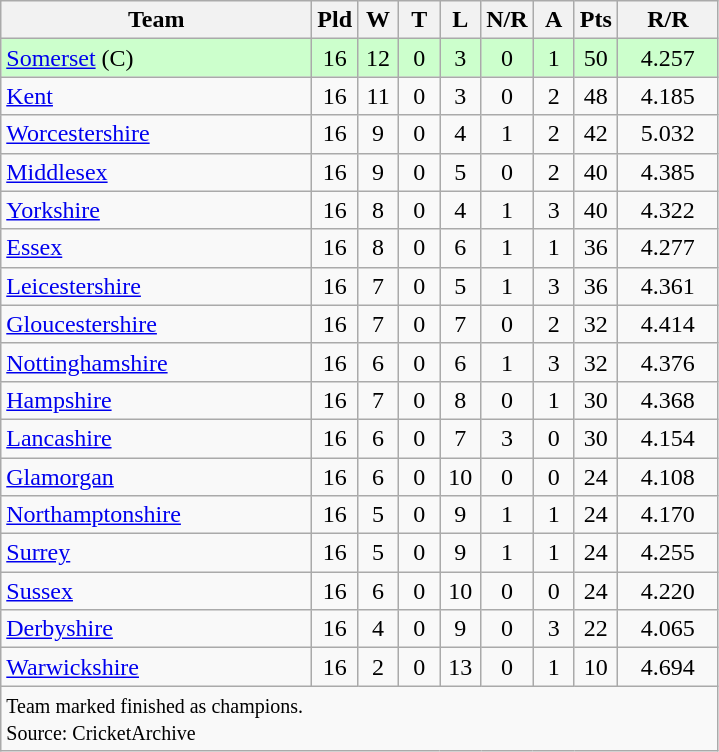<table class="wikitable" style="text-align: center;">
<tr>
<th width=200>Team</th>
<th width=20>Pld</th>
<th width=20>W</th>
<th width=20>T</th>
<th width=20>L</th>
<th width=20>N/R</th>
<th width=20>A</th>
<th width=20>Pts</th>
<th width=60>R/R</th>
</tr>
<tr bgcolor="#ccffcc">
<td align=left><a href='#'>Somerset</a> (C)</td>
<td>16</td>
<td>12</td>
<td>0</td>
<td>3</td>
<td>0</td>
<td>1</td>
<td>50</td>
<td>4.257</td>
</tr>
<tr>
<td align=left><a href='#'>Kent</a></td>
<td>16</td>
<td>11</td>
<td>0</td>
<td>3</td>
<td>0</td>
<td>2</td>
<td>48</td>
<td>4.185</td>
</tr>
<tr>
<td align=left><a href='#'>Worcestershire</a></td>
<td>16</td>
<td>9</td>
<td>0</td>
<td>4</td>
<td>1</td>
<td>2</td>
<td>42</td>
<td>5.032</td>
</tr>
<tr>
<td align=left><a href='#'>Middlesex</a></td>
<td>16</td>
<td>9</td>
<td>0</td>
<td>5</td>
<td>0</td>
<td>2</td>
<td>40</td>
<td>4.385</td>
</tr>
<tr>
<td align=left><a href='#'>Yorkshire</a></td>
<td>16</td>
<td>8</td>
<td>0</td>
<td>4</td>
<td>1</td>
<td>3</td>
<td>40</td>
<td>4.322</td>
</tr>
<tr>
<td align=left><a href='#'>Essex</a></td>
<td>16</td>
<td>8</td>
<td>0</td>
<td>6</td>
<td>1</td>
<td>1</td>
<td>36</td>
<td>4.277</td>
</tr>
<tr>
<td align=left><a href='#'>Leicestershire</a></td>
<td>16</td>
<td>7</td>
<td>0</td>
<td>5</td>
<td>1</td>
<td>3</td>
<td>36</td>
<td>4.361</td>
</tr>
<tr>
<td align=left><a href='#'>Gloucestershire</a></td>
<td>16</td>
<td>7</td>
<td>0</td>
<td>7</td>
<td>0</td>
<td>2</td>
<td>32</td>
<td>4.414</td>
</tr>
<tr>
<td align=left><a href='#'>Nottinghamshire</a></td>
<td>16</td>
<td>6</td>
<td>0</td>
<td>6</td>
<td>1</td>
<td>3</td>
<td>32</td>
<td>4.376</td>
</tr>
<tr>
<td align=left><a href='#'>Hampshire</a></td>
<td>16</td>
<td>7</td>
<td>0</td>
<td>8</td>
<td>0</td>
<td>1</td>
<td>30</td>
<td>4.368</td>
</tr>
<tr>
<td align=left><a href='#'>Lancashire</a></td>
<td>16</td>
<td>6</td>
<td>0</td>
<td>7</td>
<td>3</td>
<td>0</td>
<td>30</td>
<td>4.154</td>
</tr>
<tr>
<td align=left><a href='#'>Glamorgan</a></td>
<td>16</td>
<td>6</td>
<td>0</td>
<td>10</td>
<td>0</td>
<td>0</td>
<td>24</td>
<td>4.108</td>
</tr>
<tr>
<td align=left><a href='#'>Northamptonshire</a></td>
<td>16</td>
<td>5</td>
<td>0</td>
<td>9</td>
<td>1</td>
<td>1</td>
<td>24</td>
<td>4.170</td>
</tr>
<tr>
<td align=left><a href='#'>Surrey</a></td>
<td>16</td>
<td>5</td>
<td>0</td>
<td>9</td>
<td>1</td>
<td>1</td>
<td>24</td>
<td>4.255</td>
</tr>
<tr>
<td align=left><a href='#'>Sussex</a></td>
<td>16</td>
<td>6</td>
<td>0</td>
<td>10</td>
<td>0</td>
<td>0</td>
<td>24</td>
<td>4.220</td>
</tr>
<tr>
<td align=left><a href='#'>Derbyshire</a></td>
<td>16</td>
<td>4</td>
<td>0</td>
<td>9</td>
<td>0</td>
<td>3</td>
<td>22</td>
<td>4.065</td>
</tr>
<tr>
<td align=left><a href='#'>Warwickshire</a></td>
<td>16</td>
<td>2</td>
<td>0</td>
<td>13</td>
<td>0</td>
<td>1</td>
<td>10</td>
<td>4.694</td>
</tr>
<tr>
<td colspan="9" align="left"><small>Team marked  finished as champions.<br>Source: CricketArchive</small></td>
</tr>
</table>
